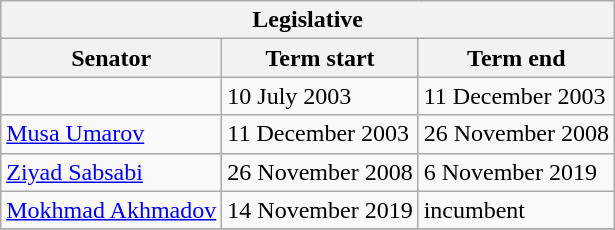<table class="wikitable sortable">
<tr>
<th colspan=3>Legislative</th>
</tr>
<tr>
<th>Senator</th>
<th>Term start</th>
<th>Term end</th>
</tr>
<tr>
<td></td>
<td>10 July 2003</td>
<td>11 December 2003</td>
</tr>
<tr>
<td><a href='#'>Musa Umarov</a></td>
<td>11 December 2003</td>
<td>26 November 2008</td>
</tr>
<tr>
<td><a href='#'>Ziyad Sabsabi</a></td>
<td>26 November 2008</td>
<td>6 November 2019</td>
</tr>
<tr>
<td><a href='#'>Mokhmad Akhmadov</a></td>
<td>14 November 2019</td>
<td>incumbent</td>
</tr>
<tr>
</tr>
</table>
